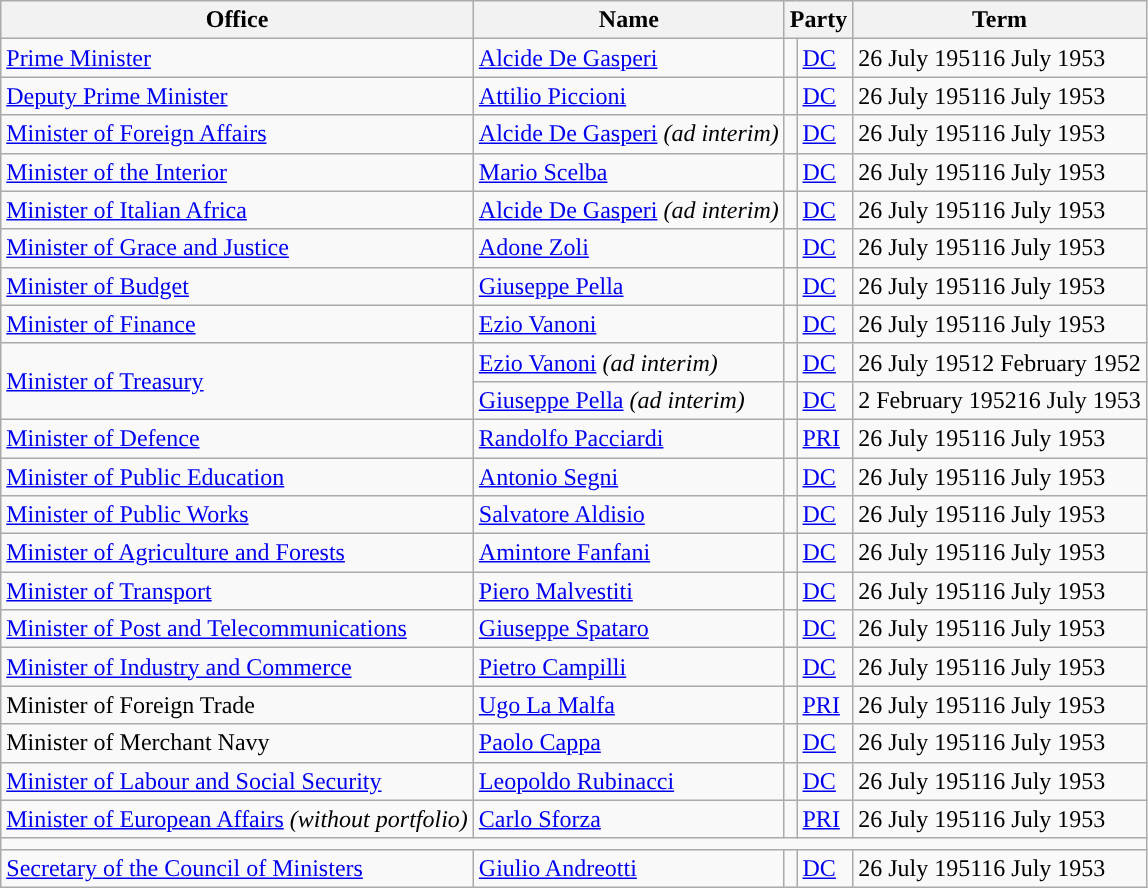<table class="wikitable">
<tr>
<th>Office</th>
<th>Name</th>
<th colspan=2>Party</th>
<th>Term</th>
</tr>
<tr>
<td><a href='#'>Prime Minister</a></td>
<td><a href='#'>Alcide De Gasperi</a></td>
<td></td>
<td><a href='#'>DC</a></td>
<td>26 July 195116 July 1953</td>
</tr>
<tr>
<td><a href='#'>Deputy Prime Minister</a></td>
<td><a href='#'>Attilio Piccioni</a></td>
<td></td>
<td><a href='#'>DC</a></td>
<td>26 July 195116 July 1953</td>
</tr>
<tr>
<td><a href='#'>Minister of Foreign Affairs</a></td>
<td><a href='#'>Alcide De Gasperi</a> <em>(ad interim)</em></td>
<td></td>
<td><a href='#'>DC</a></td>
<td>26 July 195116 July 1953</td>
</tr>
<tr>
<td><a href='#'>Minister of the Interior</a></td>
<td><a href='#'>Mario Scelba</a></td>
<td></td>
<td><a href='#'>DC</a></td>
<td>26 July 195116 July 1953</td>
</tr>
<tr>
<td><a href='#'>Minister of Italian Africa</a></td>
<td><a href='#'>Alcide De Gasperi</a> <em>(ad interim)</em></td>
<td></td>
<td><a href='#'>DC</a></td>
<td>26 July 195116 July 1953</td>
</tr>
<tr>
<td><a href='#'>Minister of Grace and Justice</a></td>
<td><a href='#'>Adone Zoli</a></td>
<td></td>
<td><a href='#'>DC</a></td>
<td>26 July 195116 July 1953</td>
</tr>
<tr>
<td><a href='#'>Minister of Budget</a></td>
<td><a href='#'>Giuseppe Pella</a></td>
<td></td>
<td><a href='#'>DC</a></td>
<td>26 July 195116 July 1953</td>
</tr>
<tr>
<td><a href='#'>Minister of Finance</a></td>
<td><a href='#'>Ezio Vanoni</a></td>
<td></td>
<td><a href='#'>DC</a></td>
<td>26 July 195116 July 1953</td>
</tr>
<tr>
<td rowspan=2><a href='#'>Minister of Treasury</a></td>
<td><a href='#'>Ezio Vanoni</a> <em>(ad interim)</em></td>
<td></td>
<td><a href='#'>DC</a></td>
<td>26 July 19512 February 1952</td>
</tr>
<tr>
<td><a href='#'>Giuseppe Pella</a> <em>(ad interim)</em></td>
<td></td>
<td><a href='#'>DC</a></td>
<td>2 February 195216 July 1953</td>
</tr>
<tr>
<td><a href='#'>Minister of Defence</a></td>
<td><a href='#'>Randolfo Pacciardi</a></td>
<td></td>
<td><a href='#'>PRI</a></td>
<td>26 July 195116 July 1953</td>
</tr>
<tr>
<td><a href='#'>Minister of Public Education</a></td>
<td><a href='#'>Antonio Segni</a></td>
<td></td>
<td><a href='#'>DC</a></td>
<td>26 July 195116 July 1953</td>
</tr>
<tr>
<td><a href='#'>Minister of Public Works</a></td>
<td><a href='#'>Salvatore Aldisio</a></td>
<td></td>
<td><a href='#'>DC</a></td>
<td>26 July 195116 July 1953</td>
</tr>
<tr>
<td><a href='#'>Minister of Agriculture and Forests</a></td>
<td><a href='#'>Amintore Fanfani</a></td>
<td></td>
<td><a href='#'>DC</a></td>
<td>26 July 195116 July 1953</td>
</tr>
<tr>
<td><a href='#'>Minister of Transport</a></td>
<td><a href='#'>Piero Malvestiti</a></td>
<td></td>
<td><a href='#'>DC</a></td>
<td>26 July 195116 July 1953</td>
</tr>
<tr>
<td><a href='#'>Minister of Post and Telecommunications</a></td>
<td><a href='#'>Giuseppe Spataro</a></td>
<td></td>
<td><a href='#'>DC</a></td>
<td>26 July 195116 July 1953</td>
</tr>
<tr>
<td><a href='#'>Minister of Industry and Commerce</a></td>
<td><a href='#'>Pietro Campilli</a></td>
<td></td>
<td><a href='#'>DC</a></td>
<td>26 July 195116 July 1953</td>
</tr>
<tr>
<td>Minister of Foreign Trade</td>
<td><a href='#'>Ugo La Malfa</a></td>
<td></td>
<td><a href='#'>PRI</a></td>
<td>26 July 195116 July 1953</td>
</tr>
<tr>
<td>Minister of Merchant Navy</td>
<td><a href='#'>Paolo Cappa</a></td>
<td></td>
<td><a href='#'>DC</a></td>
<td>26 July 195116 July 1953</td>
</tr>
<tr>
<td><a href='#'>Minister of Labour and Social Security</a></td>
<td><a href='#'>Leopoldo Rubinacci</a></td>
<td></td>
<td><a href='#'>DC</a></td>
<td>26 July 195116 July 1953</td>
</tr>
<tr>
<td><a href='#'>Minister of European Affairs</a> <em>(without portfolio)</em></td>
<td><a href='#'>Carlo Sforza</a></td>
<td></td>
<td><a href='#'>PRI</a></td>
<td>26 July 195116 July 1953</td>
</tr>
<tr>
<td colspan="5"></td>
</tr>
<tr>
<td><a href='#'>Secretary of the Council of Ministers</a></td>
<td><a href='#'>Giulio Andreotti</a></td>
<td></td>
<td><a href='#'>DC</a></td>
<td>26 July 195116 July 1953</td>
</tr>
</table>
